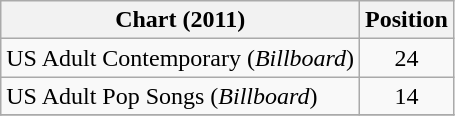<table class="wikitable">
<tr>
<th>Chart (2011)</th>
<th>Position</th>
</tr>
<tr>
<td>US Adult Contemporary (<em>Billboard</em>)</td>
<td style="text-align:center;">24</td>
</tr>
<tr>
<td>US Adult Pop Songs (<em>Billboard</em>)</td>
<td style="text-align:center;">14</td>
</tr>
<tr>
</tr>
</table>
